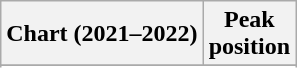<table class="wikitable sortable plainrowheaders" style="text-align:center">
<tr>
<th scope="col">Chart (2021–2022)</th>
<th scope="col">Peak<br>position</th>
</tr>
<tr>
</tr>
<tr>
</tr>
<tr>
</tr>
<tr>
</tr>
</table>
